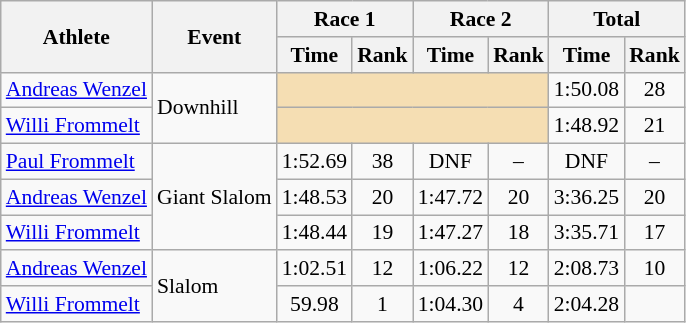<table class="wikitable" style="font-size:90%">
<tr>
<th rowspan="2">Athlete</th>
<th rowspan="2">Event</th>
<th colspan="2">Race 1</th>
<th colspan="2">Race 2</th>
<th colspan="2">Total</th>
</tr>
<tr>
<th>Time</th>
<th>Rank</th>
<th>Time</th>
<th>Rank</th>
<th>Time</th>
<th>Rank</th>
</tr>
<tr>
<td><a href='#'>Andreas Wenzel</a></td>
<td rowspan="2">Downhill</td>
<td colspan="4" bgcolor="wheat"></td>
<td align="center">1:50.08</td>
<td align="center">28</td>
</tr>
<tr>
<td><a href='#'>Willi Frommelt</a></td>
<td colspan="4" bgcolor="wheat"></td>
<td align="center">1:48.92</td>
<td align="center">21</td>
</tr>
<tr>
<td><a href='#'>Paul Frommelt</a></td>
<td rowspan="3">Giant Slalom</td>
<td align="center">1:52.69</td>
<td align="center">38</td>
<td align="center">DNF</td>
<td align="center">–</td>
<td align="center">DNF</td>
<td align="center">–</td>
</tr>
<tr>
<td><a href='#'>Andreas Wenzel</a></td>
<td align="center">1:48.53</td>
<td align="center">20</td>
<td align="center">1:47.72</td>
<td align="center">20</td>
<td align="center">3:36.25</td>
<td align="center">20</td>
</tr>
<tr>
<td><a href='#'>Willi Frommelt</a></td>
<td align="center">1:48.44</td>
<td align="center">19</td>
<td align="center">1:47.27</td>
<td align="center">18</td>
<td align="center">3:35.71</td>
<td align="center">17</td>
</tr>
<tr>
<td><a href='#'>Andreas Wenzel</a></td>
<td rowspan="2">Slalom</td>
<td align="center">1:02.51</td>
<td align="center">12</td>
<td align="center">1:06.22</td>
<td align="center">12</td>
<td align="center">2:08.73</td>
<td align="center">10</td>
</tr>
<tr>
<td><a href='#'>Willi Frommelt</a></td>
<td align="center">59.98</td>
<td align="center">1</td>
<td align="center">1:04.30</td>
<td align="center">4</td>
<td align="center">2:04.28</td>
<td align="center"></td>
</tr>
</table>
